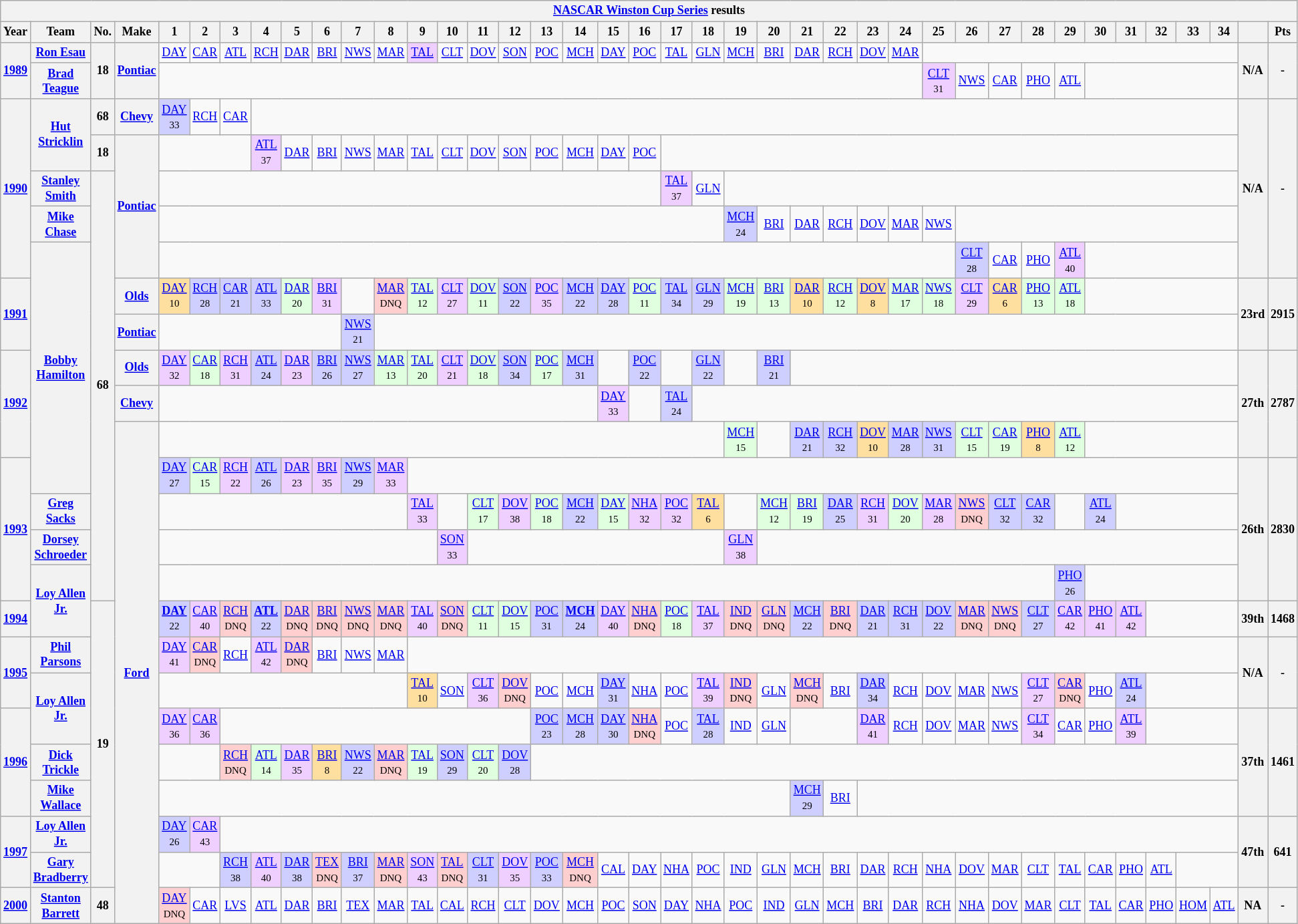<table class="wikitable" style="text-align:center; font-size:75%">
<tr>
<th colspan=45><a href='#'>NASCAR Winston Cup Series</a> results</th>
</tr>
<tr>
<th>Year</th>
<th>Team</th>
<th>No.</th>
<th>Make</th>
<th>1</th>
<th>2</th>
<th>3</th>
<th>4</th>
<th>5</th>
<th>6</th>
<th>7</th>
<th>8</th>
<th>9</th>
<th>10</th>
<th>11</th>
<th>12</th>
<th>13</th>
<th>14</th>
<th>15</th>
<th>16</th>
<th>17</th>
<th>18</th>
<th>19</th>
<th>20</th>
<th>21</th>
<th>22</th>
<th>23</th>
<th>24</th>
<th>25</th>
<th>26</th>
<th>27</th>
<th>28</th>
<th>29</th>
<th>30</th>
<th>31</th>
<th>32</th>
<th>33</th>
<th>34</th>
<th></th>
<th>Pts</th>
</tr>
<tr>
<th rowspan=2><a href='#'>1989</a></th>
<th><a href='#'>Ron Esau</a></th>
<th rowspan=2>18</th>
<th rowspan=2><a href='#'>Pontiac</a></th>
<td><a href='#'>DAY</a></td>
<td><a href='#'>CAR</a></td>
<td><a href='#'>ATL</a></td>
<td><a href='#'>RCH</a></td>
<td><a href='#'>DAR</a></td>
<td><a href='#'>BRI</a></td>
<td><a href='#'>NWS</a></td>
<td><a href='#'>MAR</a></td>
<td style="background:#EFCFFF;"><a href='#'>TAL</a><br></td>
<td><a href='#'>CLT</a></td>
<td><a href='#'>DOV</a></td>
<td><a href='#'>SON</a></td>
<td><a href='#'>POC</a></td>
<td><a href='#'>MCH</a></td>
<td><a href='#'>DAY</a></td>
<td><a href='#'>POC</a></td>
<td><a href='#'>TAL</a></td>
<td><a href='#'>GLN</a></td>
<td><a href='#'>MCH</a></td>
<td><a href='#'>BRI</a></td>
<td><a href='#'>DAR</a></td>
<td><a href='#'>RCH</a></td>
<td><a href='#'>DOV</a></td>
<td><a href='#'>MAR</a></td>
<td colspan=10></td>
<th rowspan=2>N/A</th>
<th rowspan=2>-</th>
</tr>
<tr>
<th><a href='#'>Brad Teague</a></th>
<td colspan=24></td>
<td style="background:#EFCFFF;"><a href='#'>CLT</a><br><small>31</small></td>
<td><a href='#'>NWS</a></td>
<td><a href='#'>CAR</a></td>
<td><a href='#'>PHO</a></td>
<td><a href='#'>ATL</a></td>
<td colspan=9></td>
</tr>
<tr>
<th rowspan=5><a href='#'>1990</a></th>
<th rowspan=2><a href='#'>Hut Stricklin</a></th>
<th>68</th>
<th><a href='#'>Chevy</a></th>
<td style="background:#CFCFFF;"><a href='#'>DAY</a><br><small>33</small></td>
<td><a href='#'>RCH</a></td>
<td><a href='#'>CAR</a></td>
<td colspan=31></td>
<th rowspan=5>N/A</th>
<th rowspan=5>-</th>
</tr>
<tr>
<th>18</th>
<th rowspan=4><a href='#'>Pontiac</a></th>
<td colspan=3></td>
<td style="background:#EFCFFF;"><a href='#'>ATL</a><br><small>37</small></td>
<td><a href='#'>DAR</a></td>
<td><a href='#'>BRI</a></td>
<td><a href='#'>NWS</a></td>
<td><a href='#'>MAR</a></td>
<td><a href='#'>TAL</a></td>
<td><a href='#'>CLT</a></td>
<td><a href='#'>DOV</a></td>
<td><a href='#'>SON</a></td>
<td><a href='#'>POC</a></td>
<td><a href='#'>MCH</a></td>
<td><a href='#'>DAY</a></td>
<td><a href='#'>POC</a></td>
<td colspan=18></td>
</tr>
<tr>
<th><a href='#'>Stanley Smith</a></th>
<th rowspan=12>68</th>
<td colspan=16></td>
<td style="background:#EFCFFF;"><a href='#'>TAL</a><br><small>37</small></td>
<td><a href='#'>GLN</a></td>
<td colspan=16></td>
</tr>
<tr>
<th><a href='#'>Mike Chase</a></th>
<td colspan=18></td>
<td style="background:#CFCFFF;"><a href='#'>MCH</a><br><small>24</small></td>
<td><a href='#'>BRI</a></td>
<td><a href='#'>DAR</a></td>
<td><a href='#'>RCH</a></td>
<td><a href='#'>DOV</a></td>
<td><a href='#'>MAR</a></td>
<td><a href='#'>NWS</a></td>
<td colspan=10></td>
</tr>
<tr>
<th rowspan=7><a href='#'>Bobby Hamilton</a></th>
<td colspan=25></td>
<td style="background:#CFCFFF;"><a href='#'>CLT</a><br><small>28</small></td>
<td><a href='#'>CAR</a></td>
<td><a href='#'>PHO</a></td>
<td style="background:#EFCFFF;"><a href='#'>ATL</a><br><small>40</small></td>
<td colspan=5></td>
</tr>
<tr>
<th rowspan=2><a href='#'>1991</a></th>
<th><a href='#'>Olds</a></th>
<td style="background:#FFDF9F;"><a href='#'>DAY</a><br><small>10</small></td>
<td style="background:#CFCFFF;"><a href='#'>RCH</a><br><small>28</small></td>
<td style="background:#CFCFFF;"><a href='#'>CAR</a><br><small>21</small></td>
<td style="background:#CFCFFF;"><a href='#'>ATL</a><br><small>33</small></td>
<td style="background:#DFFFDF;"><a href='#'>DAR</a><br><small>20</small></td>
<td style="background:#EFCFFF;"><a href='#'>BRI</a><br><small>31</small></td>
<td colspan=1></td>
<td style="background:#FFCFCF;"><a href='#'>MAR</a><br><small>DNQ</small></td>
<td style="background:#DFFFDF;"><a href='#'>TAL</a><br><small>12</small></td>
<td style="background:#EFCFFF;"><a href='#'>CLT</a><br><small>27</small></td>
<td style="background:#DFFFDF;"><a href='#'>DOV</a><br><small>11</small></td>
<td style="background:#CFCFFF;"><a href='#'>SON</a><br><small>22</small></td>
<td style="background:#EFCFFF;"><a href='#'>POC</a><br><small>35</small></td>
<td style="background:#CFCFFF;"><a href='#'>MCH</a><br><small>22</small></td>
<td style="background:#CFCFFF;"><a href='#'>DAY</a><br><small>28</small></td>
<td style="background:#DFFFDF;"><a href='#'>POC</a><br><small>11</small></td>
<td style="background:#CFCFFF;"><a href='#'>TAL</a><br><small>34</small></td>
<td style="background:#CFCFFF;"><a href='#'>GLN</a><br><small>29</small></td>
<td style="background:#DFFFDF;"><a href='#'>MCH</a><br><small>19</small></td>
<td style="background:#DFFFDF;"><a href='#'>BRI</a><br><small>13</small></td>
<td style="background:#FFDF9F;"><a href='#'>DAR</a><br><small>10</small></td>
<td style="background:#DFFFDF;"><a href='#'>RCH</a><br><small>12</small></td>
<td style="background:#FFDF9F;"><a href='#'>DOV</a><br><small>8</small></td>
<td style="background:#DFFFDF;"><a href='#'>MAR</a><br><small>17</small></td>
<td style="background:#DFFFDF;"><a href='#'>NWS</a><br><small>18</small></td>
<td style="background:#EFCFFF;"><a href='#'>CLT</a><br><small>29</small></td>
<td style="background:#FFDF9F;"><a href='#'>CAR</a><br><small>6</small></td>
<td style="background:#DFFFDF;"><a href='#'>PHO</a><br><small>13</small></td>
<td style="background:#DFFFDF;"><a href='#'>ATL</a><br><small>18</small></td>
<td colspan=5></td>
<th rowspan=2>23rd</th>
<th rowspan=2>2915</th>
</tr>
<tr>
<th><a href='#'>Pontiac</a></th>
<td colspan=6></td>
<td style="background:#CFCFFF;"><a href='#'>NWS</a><br><small>21</small></td>
<td colspan=27></td>
</tr>
<tr>
<th rowspan=3><a href='#'>1992</a></th>
<th><a href='#'>Olds</a></th>
<td style="background:#EFCFFF;"><a href='#'>DAY</a><br><small>32</small></td>
<td style="background:#DFFFDF;"><a href='#'>CAR</a><br><small>18</small></td>
<td style="background:#EFCFFF;"><a href='#'>RCH</a><br><small>31</small></td>
<td style="background:#CFCFFF;"><a href='#'>ATL</a><br><small>24</small></td>
<td style="background:#EFCFFF;"><a href='#'>DAR</a><br><small>23</small></td>
<td style="background:#CFCFFF;"><a href='#'>BRI</a><br><small>26</small></td>
<td style="background:#CFCFFF;"><a href='#'>NWS</a><br><small>27</small></td>
<td style="background:#DFFFDF;"><a href='#'>MAR</a><br><small>13</small></td>
<td style="background:#DFFFDF;"><a href='#'>TAL</a><br><small>20</small></td>
<td style="background:#EFCFFF;"><a href='#'>CLT</a><br><small>21</small></td>
<td style="background:#DFFFDF;"><a href='#'>DOV</a><br><small>18</small></td>
<td style="background:#CFCFFF;"><a href='#'>SON</a><br><small>34</small></td>
<td style="background:#DFFFDF;"><a href='#'>POC</a><br><small>17</small></td>
<td style="background:#CFCFFF;"><a href='#'>MCH</a><br><small>31</small></td>
<td colspan=1></td>
<td style="background:#CFCFFF;"><a href='#'>POC</a><br><small>22</small></td>
<td colspan=1></td>
<td style="background:#CFCFFF;"><a href='#'>GLN</a><br><small>22</small></td>
<td colspan=1></td>
<td style="background:#CFCFFF;"><a href='#'>BRI</a><br><small>21</small></td>
<td colspan=14></td>
<th rowspan=3>27th</th>
<th rowspan=3>2787</th>
</tr>
<tr>
<th><a href='#'>Chevy</a></th>
<td colspan=14></td>
<td style="background:#EFCFFF;"><a href='#'>DAY</a><br><small>33</small></td>
<td cospan=1></td>
<td style="background:#CFCFFF;"><a href='#'>TAL</a><br><small>24</small></td>
<td colspan=17></td>
</tr>
<tr>
<th rowspan=14><a href='#'>Ford</a></th>
<td colspan=18></td>
<td style="background:#DFFFDF;"><a href='#'>MCH</a><br><small>15</small></td>
<td colspan=1></td>
<td style="background:#CFCFFF;"><a href='#'>DAR</a><br><small>21</small></td>
<td style="background:#CFCFFF;"><a href='#'>RCH</a><br><small>32</small></td>
<td style="background:#FFDF9F;"><a href='#'>DOV</a><br><small>10</small></td>
<td style="background:#CFCFFF;"><a href='#'>MAR</a><br><small>28</small></td>
<td style="background:#CFCFFF;"><a href='#'>NWS</a><br><small>31</small></td>
<td style="background:#DFFFDF;"><a href='#'>CLT</a><br><small>15</small></td>
<td style="background:#DFFFDF;"><a href='#'>CAR</a><br><small>19</small></td>
<td style="background:#FFDF9F;"><a href='#'>PHO</a><br><small>8</small></td>
<td style="background:#DFFFDF;"><a href='#'>ATL</a><br><small>12</small></td>
<td colspan=5></td>
</tr>
<tr>
<th rowspan=4><a href='#'>1993</a></th>
<td style="background:#CFCFFF;"><a href='#'>DAY</a><br><small>27</small></td>
<td style="background:#DFFFDF;"><a href='#'>CAR</a><br><small>15</small></td>
<td style="background:#EFCFFF;"><a href='#'>RCH</a><br><small>22</small></td>
<td style="background:#CFCFFF;"><a href='#'>ATL</a><br><small>26</small></td>
<td style="background:#EFCFFF;"><a href='#'>DAR</a><br><small>23</small></td>
<td style="background:#EFCFFF;"><a href='#'>BRI</a><br><small>35</small></td>
<td style="background:#CFCFFF;"><a href='#'>NWS</a><br><small>29</small></td>
<td style="background:#EFCFFF;"><a href='#'>MAR</a><br><small>33</small></td>
<td colspan=26></td>
<th rowspan=4>26th</th>
<th rowspan=4>2830</th>
</tr>
<tr>
<th><a href='#'>Greg Sacks</a></th>
<td colspan=8></td>
<td style="background:#EFCFFF;"><a href='#'>TAL</a><br><small>33</small></td>
<td colspan=1></td>
<td style="background:#DFFFDF;"><a href='#'>CLT</a><br><small>17</small></td>
<td style="background:#EFCFFF;"><a href='#'>DOV</a><br><small>38</small></td>
<td style="background:#DFFFDF;"><a href='#'>POC</a><br><small>18</small></td>
<td style="background:#CFCFFF;"><a href='#'>MCH</a><br><small>22</small></td>
<td style="background:#DFFFDF;"><a href='#'>DAY</a><br><small>15</small></td>
<td style="background:#EFCFFF;"><a href='#'>NHA</a><br><small>32</small></td>
<td style="background:#EFCFFF;"><a href='#'>POC</a><br><small>32</small></td>
<td style="background:#FFDF9F;"><a href='#'>TAL</a><br><small>6</small></td>
<td colspan=1></td>
<td style="background:#DFFFDF;"><a href='#'>MCH</a><br><small>12</small></td>
<td style="background:#DFFFDF;"><a href='#'>BRI</a><br><small>19</small></td>
<td style="background:#CFCFFF;"><a href='#'>DAR</a><br><small>25</small></td>
<td style="background:#EFCFFF;"><a href='#'>RCH</a><br><small>31</small></td>
<td style="background:#DFFFDF;"><a href='#'>DOV</a><br><small>20</small></td>
<td style="background:#EFCFFF;"><a href='#'>MAR</a><br><small>28</small></td>
<td style="background:#FFCFCF;"><a href='#'>NWS</a><br><small>DNQ</small></td>
<td style="background:#CFCFFF;"><a href='#'>CLT</a><br><small>32</small></td>
<td style="background:#CFCFFF;"><a href='#'>CAR</a><br><small>32</small></td>
<td colspan=1></td>
<td style="background:#CFCFFF;"><a href='#'>ATL</a><br><small>24</small></td>
<td colspan=4></td>
</tr>
<tr>
<th><a href='#'>Dorsey Schroeder</a></th>
<td colspan=9></td>
<td style="background:#EFCFFF;"><a href='#'>SON</a><br><small>33</small></td>
<td colspan=8></td>
<td style="background:#EFCFFF;"><a href='#'>GLN</a><br><small>38</small></td>
<td colspan=15></td>
</tr>
<tr>
<th rowspan=2><a href='#'>Loy Allen Jr.</a></th>
<td colspan=28></td>
<td bgcolor="CFCFFF"><a href='#'>PHO</a><br><small>26</small></td>
<td colspan=5></td>
</tr>
<tr>
<th><a href='#'>1994</a></th>
<th rowspan=8>19</th>
<td bgcolor="CFCFFF"><strong><a href='#'>DAY</a></strong><br><small>22</small></td>
<td bgcolor="EFCFFF"><a href='#'>CAR</a><br><small>40</small></td>
<td bgcolor="FFCFCF"><a href='#'>RCH</a><br><small>DNQ</small></td>
<td bgcolor="CFCFFF"><strong><a href='#'>ATL</a></strong><br><small>22</small></td>
<td bgcolor="FFCFCF"><a href='#'>DAR</a><br><small>DNQ</small></td>
<td bgcolor="FFCFCF"><a href='#'>BRI</a><br><small>DNQ</small></td>
<td bgcolor="FFCFCF"><a href='#'>NWS</a><br><small>DNQ</small></td>
<td bgcolor="FFCFCF"><a href='#'>MAR</a><br><small>DNQ</small></td>
<td bgcolor="EFCFFF"><a href='#'>TAL</a><br><small>40</small></td>
<td bgcolor="FFCFCF"><a href='#'>SON</a><br><small>DNQ</small></td>
<td bgcolor="DFFFDF"><a href='#'>CLT</a><br><small>11</small></td>
<td bgcolor="DFFFDF"><a href='#'>DOV</a><br><small>15</small></td>
<td bgcolor="CFCFFF"><a href='#'>POC</a><br><small>31</small></td>
<td bgcolor="CFCFFF"><strong><a href='#'>MCH</a></strong><br><small>24</small></td>
<td bgcolor="EFCFFF"><a href='#'>DAY</a><br><small>40</small></td>
<td bgcolor="FFCFCF"><a href='#'>NHA</a><br><small>DNQ</small></td>
<td bgcolor="DFFFDF"><a href='#'>POC</a><br><small>18</small></td>
<td bgcolor="EFCFFF"><a href='#'>TAL</a><br><small>37</small></td>
<td bgcolor="FFCFCF"><a href='#'>IND</a><br><small>DNQ</small></td>
<td bgcolor="FFCFCF"><a href='#'>GLN</a><br><small>DNQ</small></td>
<td bgcolor="CFCFFF"><a href='#'>MCH</a><br><small>22</small></td>
<td bgcolor="FFCFCF"><a href='#'>BRI</a><br><small>DNQ</small></td>
<td bgcolor="CFCFFF"><a href='#'>DAR</a><br><small>21</small></td>
<td bgcolor="CFCFFF"><a href='#'>RCH</a><br><small>31</small></td>
<td bgcolor="CFCFFF"><a href='#'>DOV</a><br><small>22</small></td>
<td bgcolor="FFCFCF"><a href='#'>MAR</a><br><small>DNQ</small></td>
<td bgcolor="FFCFCF"><a href='#'>NWS</a><br><small>DNQ</small></td>
<td bgcolor="CFCFFF"><a href='#'>CLT</a><br><small>27</small></td>
<td bgcolor="EFCFFF"><a href='#'>CAR</a><br><small>42</small></td>
<td bgcolor="EFCFFF"><a href='#'>PHO</a><br><small>41</small></td>
<td bgcolor="EFCFFF"><a href='#'>ATL</a><br><small>42</small></td>
<td colspan=3></td>
<th>39th</th>
<th>1468</th>
</tr>
<tr>
<th rowspan=2><a href='#'>1995</a></th>
<th><a href='#'>Phil Parsons</a></th>
<td style="background:#EFCFFF;"><a href='#'>DAY</a><br><small>41</small></td>
<td style="background:#FFCFCF;"><a href='#'>CAR</a><br><small>DNQ</small></td>
<td><a href='#'>RCH</a></td>
<td style="background:#EFCFFF;"><a href='#'>ATL</a><br><small>42</small></td>
<td style="background:#FFCFCF;"><a href='#'>DAR</a><br><small>DNQ</small></td>
<td><a href='#'>BRI</a></td>
<td><a href='#'>NWS</a></td>
<td><a href='#'>MAR</a></td>
<td colspan=26></td>
<th rowspan=2>N/A</th>
<th rowspan=2>-</th>
</tr>
<tr>
<th rowspan=2><a href='#'>Loy Allen Jr.</a></th>
<td colspan=8></td>
<td bgcolor="FFDF9F"><a href='#'>TAL</a><br><small>10</small></td>
<td><a href='#'>SON</a></td>
<td bgcolor="EFCFFF"><a href='#'>CLT</a><br><small>36</small></td>
<td bgcolor="FFCFCF"><a href='#'>DOV</a><br><small>DNQ</small></td>
<td><a href='#'>POC</a></td>
<td><a href='#'>MCH</a></td>
<td bgcolor="CFCFFF"><a href='#'>DAY</a><br><small>31</small></td>
<td><a href='#'>NHA</a></td>
<td><a href='#'>POC</a></td>
<td bgcolor="EFCFFF"><a href='#'>TAL</a><br><small>39</small></td>
<td bgcolor="FFCFCF"><a href='#'>IND</a><br><small>DNQ</small></td>
<td><a href='#'>GLN</a></td>
<td bgcolor="FFCFCF"><a href='#'>MCH</a><br><small>DNQ</small></td>
<td><a href='#'>BRI</a></td>
<td bgcolor="CFCFFF"><a href='#'>DAR</a><br><small>34</small></td>
<td><a href='#'>RCH</a></td>
<td><a href='#'>DOV</a></td>
<td><a href='#'>MAR</a></td>
<td><a href='#'>NWS</a></td>
<td bgcolor="EFCFFF"><a href='#'>CLT</a><br><small>27</small></td>
<td bgcolor="FFCFCF"><a href='#'>CAR</a><br><small>DNQ</small></td>
<td><a href='#'>PHO</a></td>
<td bgcolor="CFCFFF"><a href='#'>ATL</a><br><small>24</small></td>
<td colspan=3></td>
</tr>
<tr>
<th rowspan=3><a href='#'>1996</a></th>
<td bgcolor="EFCFFF"><a href='#'>DAY</a><br><small>36</small></td>
<td bgcolor="EFCFFF"><a href='#'>CAR</a><br><small>36</small></td>
<td colspan=10></td>
<td bgcolor="CFCFFF"><a href='#'>POC</a><br><small>23</small></td>
<td bgcolor="CFCFFF"><a href='#'>MCH</a><br><small>28</small></td>
<td bgcolor="CFCFFF"><a href='#'>DAY</a><br><small>30</small></td>
<td bgcolor="FFCFCF"><a href='#'>NHA</a><br><small>DNQ</small></td>
<td><a href='#'>POC</a></td>
<td bgcolor="CFCFFF"><a href='#'>TAL</a><br><small>28</small></td>
<td><a href='#'>IND</a></td>
<td><a href='#'>GLN</a></td>
<td colspan=2></td>
<td bgcolor="EFCFFF"><a href='#'>DAR</a><br><small>41</small></td>
<td><a href='#'>RCH</a></td>
<td><a href='#'>DOV</a></td>
<td><a href='#'>MAR</a></td>
<td><a href='#'>NWS</a></td>
<td bgcolor="EFCFFF"><a href='#'>CLT</a><br><small>34</small></td>
<td><a href='#'>CAR</a></td>
<td><a href='#'>PHO</a></td>
<td bgcolor="EFCFFF"><a href='#'>ATL</a><br><small>39</small></td>
<td colspan=3></td>
<th rowspan=3>37th</th>
<th rowspan=3>1461</th>
</tr>
<tr>
<th><a href='#'>Dick Trickle</a></th>
<td colspan=2></td>
<td style="background:#FFCFCF;"><a href='#'>RCH</a><br><small>DNQ</small></td>
<td style="background:#DFFFDF;"><a href='#'>ATL</a><br><small>14</small></td>
<td style="background:#EFCFFF;"><a href='#'>DAR</a><br><small>35</small></td>
<td style="background:#FFDF9F;"><a href='#'>BRI</a><br><small>8</small></td>
<td style="background:#CFCFFF;"><a href='#'>NWS</a><br><small>22</small></td>
<td style="background:#FFCFCF;"><a href='#'>MAR</a><br><small>DNQ</small></td>
<td style="background:#DFFFDF;"><a href='#'>TAL</a><br><small>19</small></td>
<td style="background:#CFCFFF;"><a href='#'>SON</a><br><small>29</small></td>
<td style="background:#DFFFDF;"><a href='#'>CLT</a><br><small>20</small></td>
<td style="background:#CFCFFF;"><a href='#'>DOV</a><br><small>28</small></td>
<td colspan=24></td>
</tr>
<tr>
<th><a href='#'>Mike Wallace</a></th>
<td colspan=20></td>
<td style="background:#CFCFFF;"><a href='#'>MCH</a><br><small>29</small></td>
<td><a href='#'>BRI</a></td>
<td colspan=12></td>
</tr>
<tr>
<th rowspan=2><a href='#'>1997</a></th>
<th><a href='#'>Loy Allen Jr.</a></th>
<td bgcolor="CFCFFF"><a href='#'>DAY</a><br><small>26</small></td>
<td bgcolor="EFCFFF"><a href='#'>CAR</a><br><small>43</small></td>
<td colspan=32></td>
<th rowspan=2>47th</th>
<th rowspan=2>641</th>
</tr>
<tr>
<th><a href='#'>Gary Bradberry</a></th>
<td colspan=2></td>
<td style="background:#CFCFFF;"><a href='#'>RCH</a><br><small>38</small></td>
<td style="background:#EFCFFF;"><a href='#'>ATL</a><br><small>40</small></td>
<td style="background:#CFCFFF;"><a href='#'>DAR</a><br><small>38</small></td>
<td style="background:#FFCFCF;"><a href='#'>TEX</a><br><small>DNQ</small></td>
<td style="background:#CFCFFF;"><a href='#'>BRI</a><br><small>37</small></td>
<td style="background:#FFCFCF;"><a href='#'>MAR</a><br><small>DNQ</small></td>
<td style="background:#EFCFFF;"><a href='#'>SON</a><br><small>43</small></td>
<td style="background:#FFCFCF;"><a href='#'>TAL</a><br><small>DNQ</small></td>
<td style="background:#CFCFFF;"><a href='#'>CLT</a><br><small>31</small></td>
<td style="background:#EFCFFF;"><a href='#'>DOV</a><br><small>35</small></td>
<td style="background:#CFCFFF;"><a href='#'>POC</a><br><small>33</small></td>
<td style="background:#FFCFCF;"><a href='#'>MCH</a><br><small>DNQ</small></td>
<td><a href='#'>CAL</a></td>
<td><a href='#'>DAY</a></td>
<td><a href='#'>NHA</a></td>
<td><a href='#'>POC</a></td>
<td><a href='#'>IND</a></td>
<td><a href='#'>GLN</a></td>
<td><a href='#'>MCH</a></td>
<td><a href='#'>BRI</a></td>
<td><a href='#'>DAR</a></td>
<td><a href='#'>RCH</a></td>
<td><a href='#'>NHA</a></td>
<td><a href='#'>DOV</a></td>
<td><a href='#'>MAR</a></td>
<td><a href='#'>CLT</a></td>
<td><a href='#'>TAL</a></td>
<td><a href='#'>CAR</a></td>
<td><a href='#'>PHO</a></td>
<td><a href='#'>ATL</a></td>
</tr>
<tr>
<th><a href='#'>2000</a></th>
<th><a href='#'>Stanton Barrett</a></th>
<th>48</th>
<td style="background:#FFCFCF;"><a href='#'>DAY</a><br><small>DNQ</small></td>
<td><a href='#'>CAR</a></td>
<td><a href='#'>LVS</a></td>
<td><a href='#'>ATL</a></td>
<td><a href='#'>DAR</a></td>
<td><a href='#'>BRI</a></td>
<td><a href='#'>TEX</a></td>
<td><a href='#'>MAR</a></td>
<td><a href='#'>TAL</a></td>
<td><a href='#'>CAL</a></td>
<td><a href='#'>RCH</a></td>
<td><a href='#'>CLT</a></td>
<td><a href='#'>DOV</a></td>
<td><a href='#'>MCH</a></td>
<td><a href='#'>POC</a></td>
<td><a href='#'>SON</a></td>
<td><a href='#'>DAY</a></td>
<td><a href='#'>NHA</a></td>
<td><a href='#'>POC</a></td>
<td><a href='#'>IND</a></td>
<td><a href='#'>GLN</a></td>
<td><a href='#'>MCH</a></td>
<td><a href='#'>BRI</a></td>
<td><a href='#'>DAR</a></td>
<td><a href='#'>RCH</a></td>
<td><a href='#'>NHA</a></td>
<td><a href='#'>DOV</a></td>
<td><a href='#'>MAR</a></td>
<td><a href='#'>CLT</a></td>
<td><a href='#'>TAL</a></td>
<td><a href='#'>CAR</a></td>
<td><a href='#'>PHO</a></td>
<td><a href='#'>HOM</a></td>
<td><a href='#'>ATL</a></td>
<th>NA</th>
<th>-</th>
</tr>
</table>
